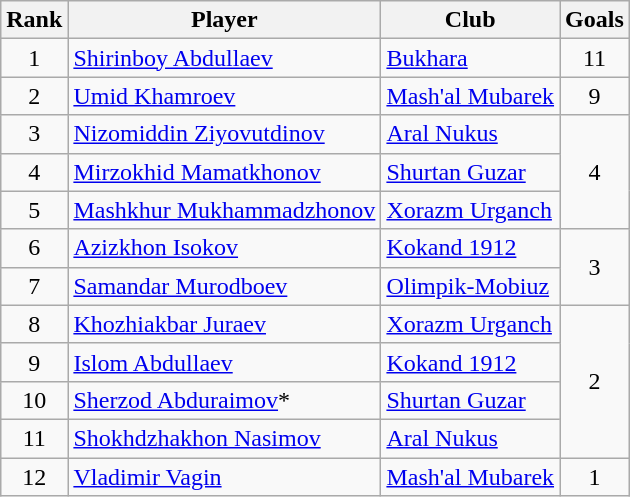<table class="wikitable" style="text-align:center">
<tr>
<th>Rank</th>
<th>Player</th>
<th>Club</th>
<th>Goals</th>
</tr>
<tr>
<td>1</td>
<td align="left"> <a href='#'>Shirinboy Abdullaev</a></td>
<td align="left"><a href='#'>Bukhara</a></td>
<td>11</td>
</tr>
<tr>
<td>2</td>
<td align="left"> <a href='#'>Umid Khamroev</a></td>
<td align="left"><a href='#'>Mash'al Mubarek</a></td>
<td>9</td>
</tr>
<tr>
<td>3</td>
<td align="left"> <a href='#'>Nizomiddin Ziyovutdinov</a></td>
<td align="left"><a href='#'>Aral Nukus</a></td>
<td rowspan="3">4</td>
</tr>
<tr>
<td>4</td>
<td align="left"> <a href='#'>Mirzokhid Mamatkhonov</a></td>
<td align="left"><a href='#'>Shurtan Guzar</a></td>
</tr>
<tr>
<td>5</td>
<td align="left"> <a href='#'>Mashkhur Mukhammadzhonov</a></td>
<td align="left"><a href='#'>Xorazm Urganch</a></td>
</tr>
<tr>
<td>6</td>
<td align="left"> <a href='#'>Azizkhon Isokov</a></td>
<td align="left"><a href='#'>Kokand 1912</a></td>
<td rowspan="2">3</td>
</tr>
<tr>
<td>7</td>
<td align="left"> <a href='#'>Samandar Murodboev</a></td>
<td align="left"><a href='#'>Olimpik-Mobiuz</a></td>
</tr>
<tr>
<td>8</td>
<td align="left"> <a href='#'>Khozhiakbar Juraev</a></td>
<td align="left"><a href='#'>Xorazm Urganch</a></td>
<td rowspan="4">2</td>
</tr>
<tr>
<td>9</td>
<td align="left"> <a href='#'>Islom Abdullaev</a></td>
<td align="left"><a href='#'>Kokand 1912</a></td>
</tr>
<tr>
<td>10</td>
<td align="left"> <a href='#'>Sherzod Abduraimov</a>*</td>
<td align="left"><a href='#'>Shurtan Guzar</a></td>
</tr>
<tr>
<td>11</td>
<td align="left"> <a href='#'>Shokhdzhakhon Nasimov</a></td>
<td align="left"><a href='#'>Aral Nukus</a></td>
</tr>
<tr>
<td>12</td>
<td align="left"> <a href='#'>Vladimir Vagin</a></td>
<td align="left"><a href='#'>Mash'al Mubarek</a></td>
<td>1</td>
</tr>
</table>
